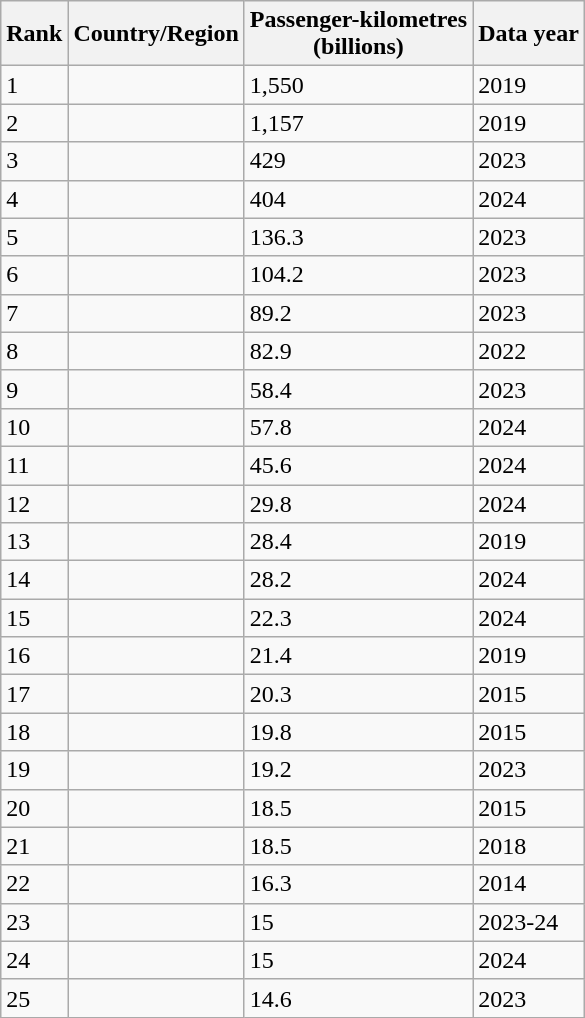<table class="wikitable sortable">
<tr>
<th>Rank</th>
<th>Country/Region</th>
<th data-sort-type="number">Passenger-kilometres<br>(billions)</th>
<th>Data year</th>
</tr>
<tr>
<td>1</td>
<td></td>
<td>1,550</td>
<td>2019</td>
</tr>
<tr>
<td>2</td>
<td></td>
<td>1,157</td>
<td>2019</td>
</tr>
<tr>
<td>3</td>
<td></td>
<td>429</td>
<td>2023</td>
</tr>
<tr>
<td>4</td>
<td></td>
<td>404</td>
<td>2024</td>
</tr>
<tr>
<td>5</td>
<td></td>
<td>136.3</td>
<td>2023</td>
</tr>
<tr>
<td>6</td>
<td></td>
<td>104.2</td>
<td>2023</td>
</tr>
<tr>
<td>7</td>
<td></td>
<td>89.2</td>
<td>2023</td>
</tr>
<tr>
<td>8</td>
<td></td>
<td>82.9</td>
<td>2022</td>
</tr>
<tr>
<td>9</td>
<td></td>
<td>58.4</td>
<td>2023</td>
</tr>
<tr>
<td>10</td>
<td></td>
<td>57.8</td>
<td>2024</td>
</tr>
<tr>
<td>11</td>
<td></td>
<td>45.6</td>
<td>2024</td>
</tr>
<tr>
<td>12</td>
<td></td>
<td>29.8</td>
<td>2024</td>
</tr>
<tr>
<td>13</td>
<td></td>
<td>28.4</td>
<td>2019</td>
</tr>
<tr>
<td>14</td>
<td></td>
<td>28.2</td>
<td>2024</td>
</tr>
<tr>
<td>15</td>
<td></td>
<td>22.3</td>
<td>2024</td>
</tr>
<tr>
<td>16</td>
<td></td>
<td>21.4</td>
<td>2019</td>
</tr>
<tr>
<td>17</td>
<td></td>
<td>20.3</td>
<td>2015</td>
</tr>
<tr>
<td>18</td>
<td></td>
<td>19.8</td>
<td>2015</td>
</tr>
<tr>
<td>19</td>
<td></td>
<td>19.2</td>
<td>2023</td>
</tr>
<tr>
<td>20</td>
<td></td>
<td>18.5</td>
<td>2015</td>
</tr>
<tr>
<td>21</td>
<td></td>
<td>18.5</td>
<td>2018</td>
</tr>
<tr>
<td>22</td>
<td></td>
<td>16.3</td>
<td>2014</td>
</tr>
<tr>
<td>23</td>
<td></td>
<td>15</td>
<td>2023-24</td>
</tr>
<tr>
<td>24</td>
<td></td>
<td>15</td>
<td>2024</td>
</tr>
<tr>
<td>25</td>
<td></td>
<td>14.6</td>
<td>2023</td>
</tr>
</table>
